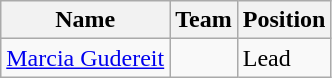<table class="wikitable">
<tr>
<th><strong>Name</strong></th>
<th><strong>Team</strong></th>
<th><strong>Position</strong></th>
</tr>
<tr>
<td><a href='#'>Marcia Gudereit</a></td>
<td></td>
<td>Lead</td>
</tr>
</table>
